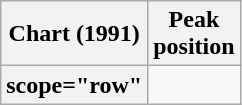<table class="wikitable plainrowheaders" style="text-align:center">
<tr>
<th scope="col">Chart (1991)</th>
<th scope="col">Peak<br>position</th>
</tr>
<tr>
<th>scope="row"</th>
</tr>
</table>
